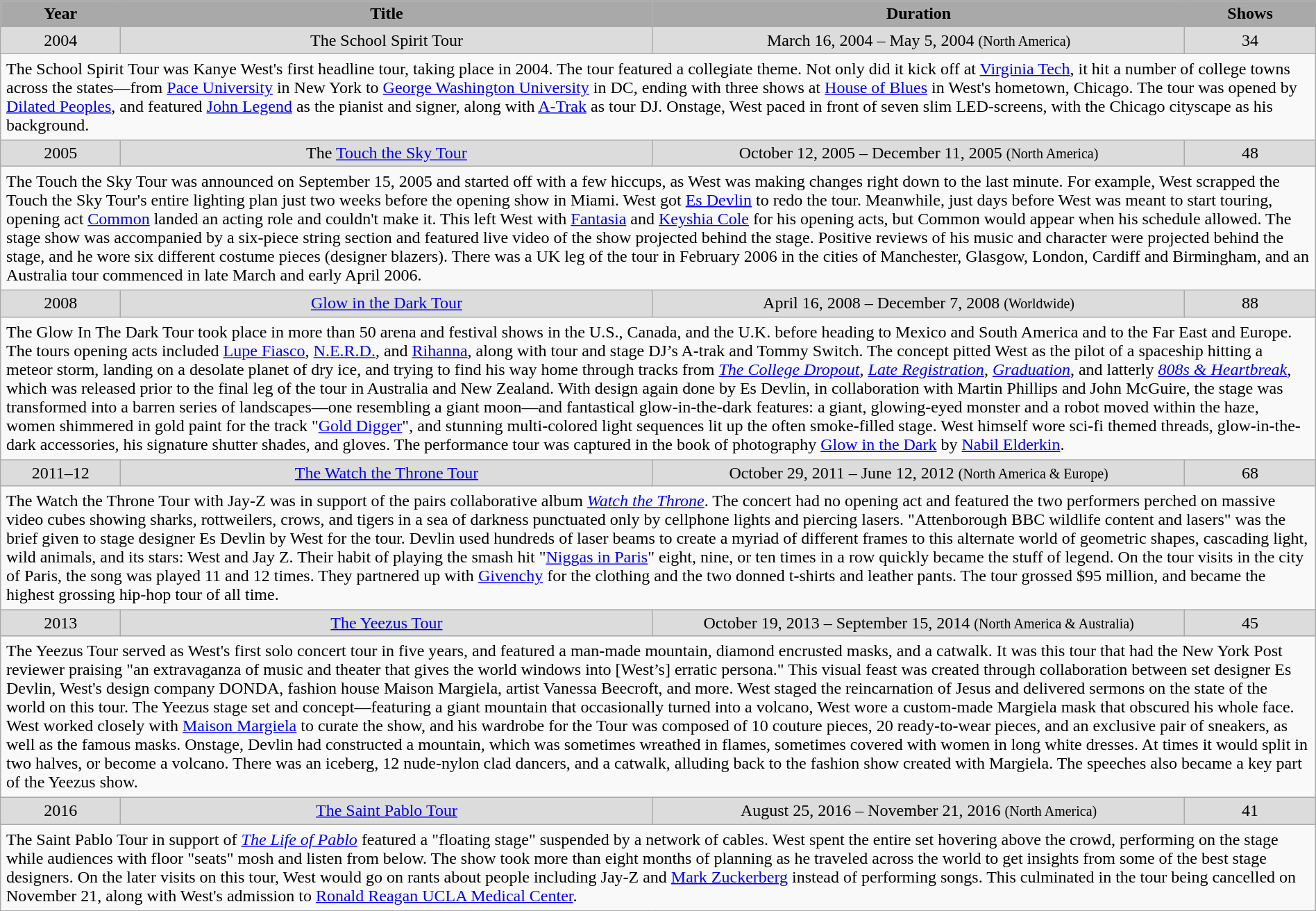<table class="wikitable" width="100%" border="1">
<tr>
<th width=20 style="background-color: #A9A9A9;">Year</th>
<th width=200 style="background-color: #A9A9A9;">Title</th>
<th width=200 style="background-color: #A9A9A9;">Duration</th>
<th width=20 style="background-color: #A9A9A9;">Shows</th>
</tr>
<tr>
<td style="background-color: #DCDCDC;" align="center">2004</td>
<td style="background-color: #DCDCDC;" align="center">The School Spirit Tour</td>
<td style="background-color: #DCDCDC;" align="center">March 16, 2004 – May 5, 2004 <small>(North America)</small></td>
<td style="background-color: #DCDCDC;" align="center">34</td>
</tr>
<tr>
<td colspan="13" style="border-bottom-width:1px; padding:5px;">The School Spirit Tour was Kanye West's first headline tour, taking place in 2004. The tour featured a collegiate theme. Not only did it kick off at <a href='#'>Virginia Tech</a>, it hit a number of college towns across the states—from <a href='#'>Pace University</a> in New York to <a href='#'>George Washington University</a> in DC, ending with three shows at <a href='#'>House of Blues</a> in West's hometown, Chicago. The tour was opened by <a href='#'>Dilated Peoples</a>, and featured <a href='#'>John Legend</a> as the pianist and signer, along with <a href='#'>A-Trak</a> as tour DJ. Onstage, West paced in front of seven slim LED-screens, with the Chicago cityscape as his background.</td>
</tr>
<tr>
<td style="background-color: #DCDCDC;" align="center">2005</td>
<td style="background-color: #DCDCDC;" align="center">The <a href='#'>Touch the Sky Tour</a></td>
<td style="background-color: #DCDCDC;" align="center">October 12, 2005 – December 11, 2005 <small>(North America)</small></td>
<td style="background-color: #DCDCDC;" align="center">48</td>
</tr>
<tr>
<td colspan="13" style="border-bottom-width:1px; padding:5px;">The Touch the Sky Tour was announced on September 15, 2005 and started off with a few hiccups, as West was making changes right down to the last minute. For example, West scrapped the Touch the Sky Tour's entire lighting plan just two weeks before the opening show in Miami. West got <a href='#'>Es Devlin</a> to redo the tour. Meanwhile, just days before West was meant to start touring, opening act <a href='#'>Common</a> landed an acting role and couldn't make it. This left West with <a href='#'>Fantasia</a> and <a href='#'>Keyshia Cole</a> for his opening acts, but Common would appear when his schedule allowed. The stage show was accompanied by a six-piece string section and featured live video of the show projected behind the stage. Positive reviews of his music and character were projected behind the stage, and he wore six different costume pieces (designer blazers). There was a UK leg of the tour in February 2006 in the cities of Manchester, Glasgow, London, Cardiff and Birmingham, and an Australia tour commenced in late March and early April 2006.</td>
</tr>
<tr>
<td style="background-color: #DCDCDC;" align="center">2008</td>
<td style="background-color: #DCDCDC;" align="center"><a href='#'>Glow in the Dark Tour</a></td>
<td style="background-color: #DCDCDC;" align="center">April 16, 2008 – December 7, 2008 <small>(Worldwide)</small></td>
<td style="background-color: #DCDCDC;" align="center">88</td>
</tr>
<tr>
<td colspan="13" style="border-bottom-width:1px; padding:5px;">The Glow In The Dark Tour took place in more than 50 arena and festival shows in the U.S., Canada, and the U.K. before heading to Mexico and South America and to the Far East and Europe. The tours opening acts included <a href='#'>Lupe Fiasco</a>, <a href='#'>N.E.R.D.</a>, and <a href='#'>Rihanna</a>, along with tour and stage DJ’s A-trak and Tommy Switch.  The concept pitted West as the pilot of a spaceship hitting a meteor storm, landing on a desolate planet of dry ice, and trying to find his way home through tracks from <em><a href='#'>The College Dropout</a></em>, <em><a href='#'>Late Registration</a></em>, <a href='#'><em>Graduation</em></a>, and latterly <em><a href='#'>808s & Heartbreak</a></em>, which was released prior to the final leg of the tour in Australia and New Zealand. With design again done by Es Devlin, in collaboration with Martin Phillips and John McGuire, the stage was transformed into a barren series of landscapes—one resembling a giant moon—and fantastical glow-in-the-dark features: a giant, glowing-eyed monster and a robot moved within the haze, women shimmered in gold paint for the track "<a href='#'>Gold Digger</a>", and stunning multi-colored light sequences lit up the often smoke-filled stage. West himself wore sci-fi themed threads, glow-in-the-dark accessories, his signature shutter shades, and gloves. The performance tour was captured in the book of photography <a href='#'>Glow in the Dark</a> by <a href='#'>Nabil Elderkin</a>.</td>
</tr>
<tr>
<td style="background-color: #DCDCDC;" align="center">2011–12</td>
<td style="background-color: #DCDCDC;" align="center"><a href='#'>The Watch the Throne Tour</a></td>
<td style="background-color: #DCDCDC;" align="center">October 29, 2011 – June 12, 2012 <small>(North America & Europe)</small></td>
<td style="background-color: #DCDCDC;" align="center">68</td>
</tr>
<tr>
<td colspan="13" style="border-bottom-width:1px; padding:5px;">The Watch the Throne Tour with Jay-Z was in support of the pairs collaborative album <em><a href='#'>Watch the Throne</a></em>. The concert had no opening act and featured the two performers perched on massive video cubes showing sharks, rottweilers, crows, and tigers in a sea of darkness punctuated only by cellphone lights and piercing lasers. "Attenborough BBC wildlife content and lasers" was the brief given to stage designer Es Devlin by West for the tour. Devlin used hundreds of laser beams to create a myriad of different frames to this alternate world of geometric shapes, cascading light, wild animals, and its stars: West and Jay Z. Their habit of playing the smash hit "<a href='#'>Niggas in Paris</a>" eight, nine, or ten times in a row quickly became the stuff of legend. On the tour visits in the city of Paris, the song was played 11 and 12 times. They partnered up with <a href='#'>Givenchy</a> for the clothing and the two donned t-shirts and leather pants. The tour grossed $95 million, and became the highest grossing hip-hop tour of all time.</td>
</tr>
<tr>
<td style="background-color: #DCDCDC;" align="center">2013</td>
<td style="background-color: #DCDCDC;" align="center"><a href='#'>The Yeezus Tour</a></td>
<td style="background-color: #DCDCDC;" align="center">October 19, 2013 – September 15, 2014 <small> (North America & Australia)</small></td>
<td style="background-color: #DCDCDC;" align="center">45</td>
</tr>
<tr>
<td colspan="13" style="border-bottom-width:1px; padding:5px;">The Yeezus Tour served as West's first solo concert tour in five years, and featured a man-made mountain, diamond encrusted masks, and a catwalk. It was this tour that had the New York Post reviewer praising "an extravaganza of music and theater that gives the world windows into [West’s] erratic persona." This visual feast was created through collaboration between set designer Es Devlin, West's design company DONDA, fashion house Maison Margiela, artist Vanessa Beecroft, and more. West staged the reincarnation of Jesus and delivered sermons on the state of the world on this tour. The Yeezus stage set and concept—featuring a giant mountain that occasionally turned into a volcano, West wore a custom-made Margiela mask that obscured his whole face. West worked closely with <a href='#'>Maison Margiela</a> to curate the show, and his wardrobe for the Tour was composed of 10 couture pieces, 20 ready-to-wear pieces, and an exclusive pair of sneakers, as well as the famous masks. Onstage, Devlin had constructed a mountain, which was sometimes wreathed in flames, sometimes covered with women in long white dresses. At times it would split in two halves, or become a volcano. There was an iceberg, 12 nude-nylon clad dancers, and a catwalk, alluding back to the fashion show created with Margiela. The speeches also became a key part of the Yeezus show.</td>
</tr>
<tr>
<td style="background-color: #DCDCDC;" align="center">2016</td>
<td style="background-color: #DCDCDC;" align="center"><a href='#'>The Saint Pablo Tour</a></td>
<td style="background-color: #DCDCDC;" align="center">August 25, 2016 – November 21, 2016 <small> (North America)</small></td>
<td style="background-color: #DCDCDC;" align="center">41</td>
</tr>
<tr>
<td colspan="13" style="border-bottom-width:1px; padding:5px;">The Saint Pablo Tour in support of <em><a href='#'>The Life of Pablo</a></em> featured a "floating stage" suspended by a network of cables. West spent the entire set hovering above the crowd, performing on the stage while audiences with floor "seats" mosh and listen from below. The show took more than eight months of planning as he traveled across the world to get insights from some of the best stage designers. On the later visits on this tour, West would go on rants about people including Jay-Z and <a href='#'>Mark Zuckerberg</a> instead of performing songs. This culminated in the tour being cancelled on November 21, along with West's admission to <a href='#'>Ronald Reagan UCLA Medical Center</a>.</td>
</tr>
</table>
